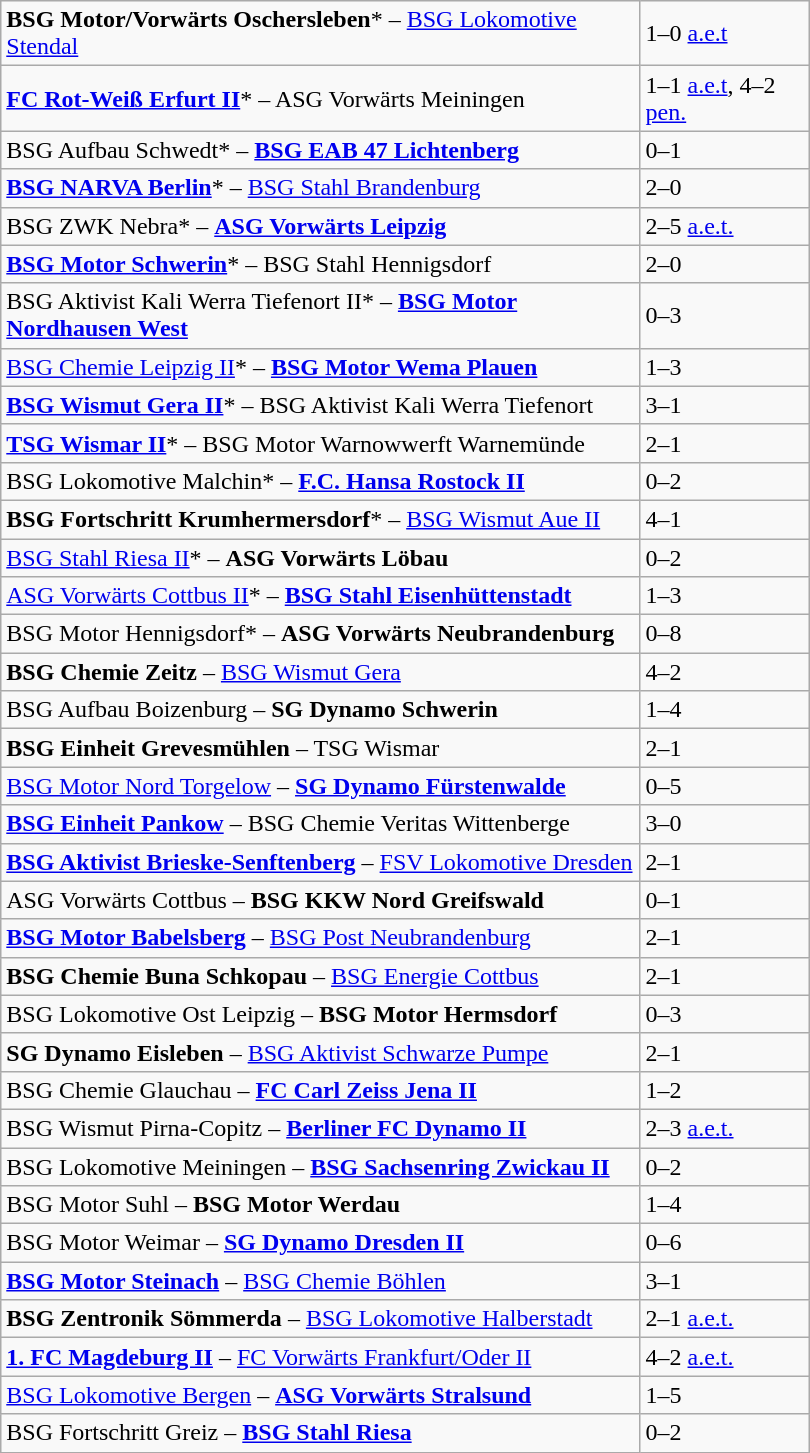<table class="wikitable" style="width:540px;">
<tr>
<td><strong>BSG Motor/Vorwärts Oschersleben</strong>* – <a href='#'>BSG Lokomotive Stendal</a></td>
<td>1–0 <a href='#'>a.e.t</a></td>
</tr>
<tr>
<td><strong><a href='#'>FC Rot-Weiß Erfurt II</a></strong>* – ASG Vorwärts Meiningen</td>
<td>1–1 <a href='#'>a.e.t</a>, 4–2 <a href='#'>pen.</a></td>
</tr>
<tr>
<td>BSG Aufbau Schwedt* – <strong><a href='#'>BSG EAB 47 Lichtenberg</a></strong></td>
<td>0–1</td>
</tr>
<tr>
<td><strong><a href='#'>BSG NARVA Berlin</a></strong>* – <a href='#'>BSG Stahl Brandenburg</a></td>
<td>2–0</td>
</tr>
<tr>
<td>BSG ZWK Nebra* – <strong><a href='#'>ASG Vorwärts Leipzig</a></strong></td>
<td>2–5 <a href='#'>a.e.t.</a></td>
</tr>
<tr>
<td><strong><a href='#'>BSG Motor Schwerin</a></strong>* – BSG Stahl Hennigsdorf</td>
<td>2–0</td>
</tr>
<tr>
<td>BSG Aktivist Kali Werra Tiefenort II* – <strong><a href='#'>BSG Motor Nordhausen West</a></strong></td>
<td>0–3</td>
</tr>
<tr>
<td><a href='#'>BSG Chemie Leipzig II</a>* – <strong><a href='#'>BSG Motor Wema Plauen</a></strong></td>
<td>1–3</td>
</tr>
<tr>
<td><strong><a href='#'>BSG Wismut Gera II</a></strong>* – BSG Aktivist Kali Werra Tiefenort</td>
<td>3–1</td>
</tr>
<tr>
<td><strong><a href='#'>TSG Wismar II</a></strong>* – BSG Motor Warnowwerft Warnemünde</td>
<td>2–1</td>
</tr>
<tr>
<td>BSG Lokomotive Malchin* – <strong><a href='#'>F.C. Hansa Rostock II</a></strong></td>
<td>0–2</td>
</tr>
<tr>
<td><strong>BSG Fortschritt Krumhermersdorf</strong>* – <a href='#'>BSG Wismut Aue II</a></td>
<td>4–1</td>
</tr>
<tr>
<td><a href='#'>BSG Stahl Riesa II</a>* – <strong>ASG Vorwärts Löbau</strong></td>
<td>0–2</td>
</tr>
<tr>
<td><a href='#'>ASG Vorwärts Cottbus II</a>* – <strong><a href='#'>BSG Stahl Eisenhüttenstadt</a></strong></td>
<td>1–3</td>
</tr>
<tr>
<td>BSG Motor Hennigsdorf* – <strong>ASG Vorwärts Neubrandenburg</strong></td>
<td>0–8</td>
</tr>
<tr>
<td><strong>BSG Chemie Zeitz</strong> – <a href='#'>BSG Wismut Gera</a></td>
<td>4–2</td>
</tr>
<tr>
<td>BSG Aufbau Boizenburg – <strong>SG Dynamo Schwerin</strong></td>
<td>1–4</td>
</tr>
<tr>
<td><strong>BSG Einheit Grevesmühlen</strong> – TSG Wismar</td>
<td>2–1</td>
</tr>
<tr>
<td><a href='#'>BSG Motor Nord Torgelow</a> – <strong><a href='#'>SG Dynamo Fürstenwalde</a></strong></td>
<td>0–5</td>
</tr>
<tr>
<td><strong><a href='#'>BSG Einheit Pankow</a></strong> – BSG Chemie Veritas Wittenberge</td>
<td>3–0</td>
</tr>
<tr>
<td><strong><a href='#'>BSG Aktivist Brieske-Senftenberg</a></strong> – <a href='#'>FSV Lokomotive Dresden</a></td>
<td>2–1</td>
</tr>
<tr>
<td>ASG Vorwärts Cottbus – <strong>BSG KKW Nord Greifswald</strong></td>
<td>0–1</td>
</tr>
<tr>
<td><strong><a href='#'>BSG Motor Babelsberg</a></strong> – <a href='#'>BSG Post Neubrandenburg</a></td>
<td>2–1</td>
</tr>
<tr>
<td><strong>BSG Chemie Buna Schkopau</strong> – <a href='#'>BSG Energie Cottbus</a></td>
<td>2–1</td>
</tr>
<tr>
<td>BSG Lokomotive Ost Leipzig – <strong>BSG Motor Hermsdorf</strong></td>
<td>0–3</td>
</tr>
<tr>
<td><strong>SG Dynamo Eisleben</strong> – <a href='#'>BSG Aktivist Schwarze Pumpe</a></td>
<td>2–1</td>
</tr>
<tr>
<td>BSG Chemie Glauchau – <strong><a href='#'>FC Carl Zeiss Jena II</a></strong></td>
<td>1–2</td>
</tr>
<tr>
<td>BSG Wismut Pirna-Copitz – <strong><a href='#'>Berliner FC Dynamo II</a></strong></td>
<td>2–3 <a href='#'>a.e.t.</a></td>
</tr>
<tr>
<td>BSG Lokomotive Meiningen – <strong><a href='#'>BSG Sachsenring Zwickau II</a></strong></td>
<td>0–2</td>
</tr>
<tr>
<td>BSG Motor Suhl – <strong>BSG Motor Werdau</strong></td>
<td>1–4</td>
</tr>
<tr>
<td>BSG Motor Weimar – <strong><a href='#'>SG Dynamo Dresden II</a></strong></td>
<td>0–6</td>
</tr>
<tr>
<td><strong><a href='#'>BSG Motor Steinach</a></strong> – <a href='#'>BSG Chemie Böhlen</a></td>
<td>3–1</td>
</tr>
<tr>
<td><strong>BSG Zentronik Sömmerda</strong> – <a href='#'>BSG Lokomotive Halberstadt</a></td>
<td>2–1 <a href='#'>a.e.t.</a></td>
</tr>
<tr>
<td><strong><a href='#'>1. FC Magdeburg II</a></strong> – <a href='#'>FC Vorwärts Frankfurt/Oder II</a></td>
<td>4–2 <a href='#'>a.e.t.</a></td>
</tr>
<tr>
<td><a href='#'>BSG Lokomotive Bergen</a> – <strong><a href='#'>ASG Vorwärts Stralsund</a></strong></td>
<td>1–5</td>
</tr>
<tr>
<td>BSG Fortschritt Greiz – <strong><a href='#'>BSG Stahl Riesa</a></strong></td>
<td>0–2</td>
</tr>
</table>
